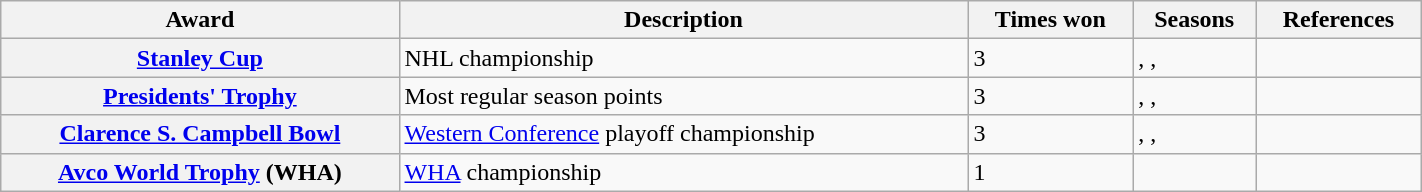<table class="wikitable" width="75%">
<tr>
<th scope="col">Award</th>
<th scope="col">Description</th>
<th scope="col">Times won</th>
<th scope="col">Seasons</th>
<th scope="col">References</th>
</tr>
<tr>
<th scope="row"><a href='#'>Stanley Cup</a></th>
<td>NHL championship</td>
<td>3</td>
<td>, , </td>
<td></td>
</tr>
<tr>
<th scope="row"><a href='#'>Presidents' Trophy</a></th>
<td>Most regular season points</td>
<td>3</td>
<td>, , </td>
<td></td>
</tr>
<tr>
<th><a href='#'>Clarence S. Campbell Bowl</a></th>
<td><a href='#'>Western Conference</a> playoff championship</td>
<td>3</td>
<td>, , </td>
<td></td>
</tr>
<tr>
<th><a href='#'>Avco World Trophy</a> (WHA)</th>
<td><a href='#'>WHA</a> championship</td>
<td>1</td>
<td></td>
<td></td>
</tr>
</table>
